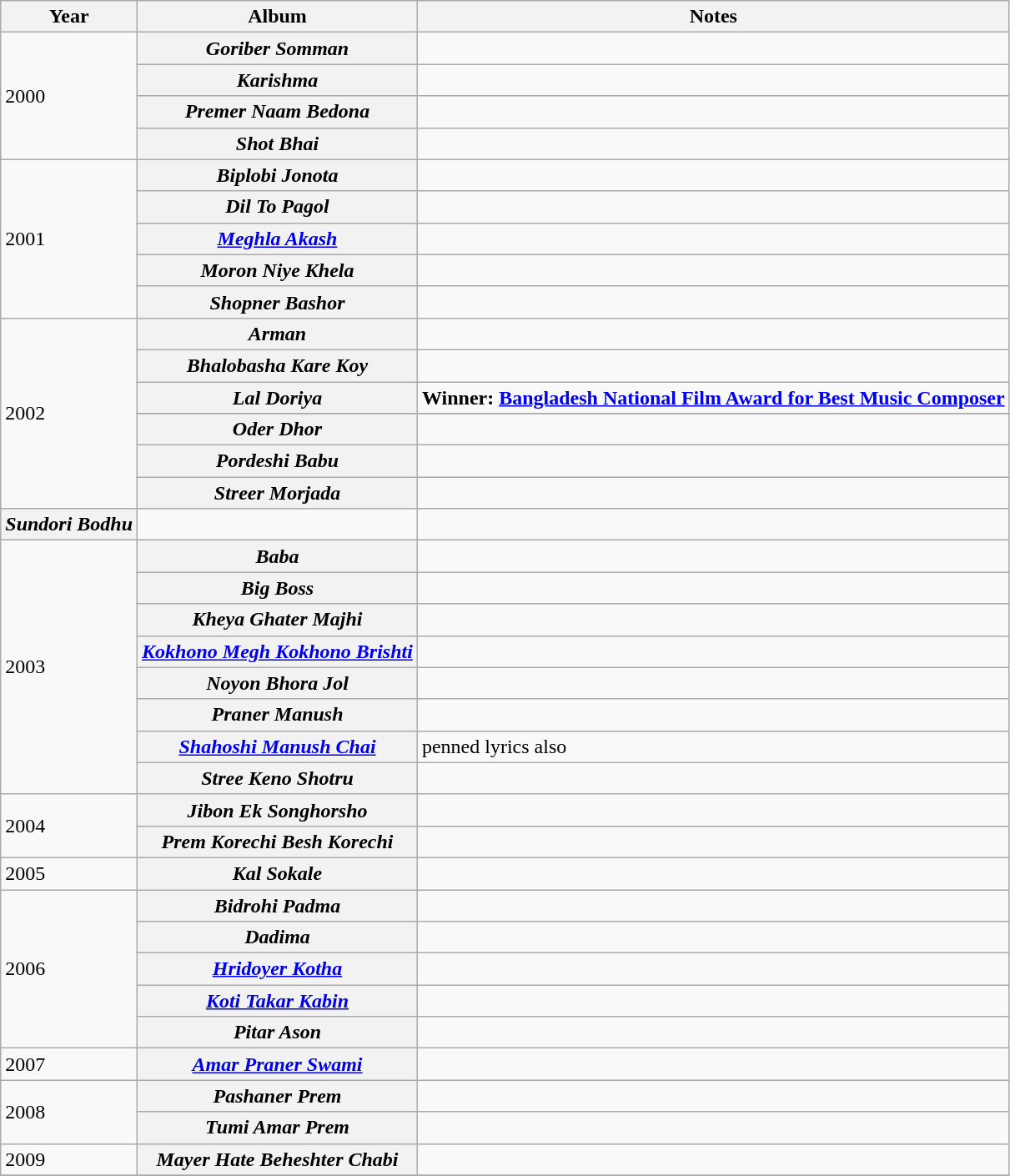<table class="wikitable sortable">
<tr>
<th>Year</th>
<th>Album</th>
<th>Notes</th>
</tr>
<tr>
<td rowspan=4>2000</td>
<th><em>Goriber Somman</em></th>
<td></td>
</tr>
<tr>
<th><em>Karishma</em></th>
<td></td>
</tr>
<tr>
<th><em>Premer Naam Bedona</em></th>
<td></td>
</tr>
<tr>
<th><em>Shot Bhai</em></th>
<td></td>
</tr>
<tr>
<td rowspan=5>2001</td>
<th><em>Biplobi Jonota</em></th>
<td></td>
</tr>
<tr>
<th><em>Dil To Pagol</em></th>
<td></td>
</tr>
<tr>
<th><em><a href='#'>Meghla Akash</a></em></th>
<td></td>
</tr>
<tr>
<th><em>Moron Niye Khela</em></th>
<td></td>
</tr>
<tr>
<th><em>Shopner Bashor</em></th>
<td></td>
</tr>
<tr>
<td rowspan=7>2002</td>
<th><em>Arman</em></th>
<td></td>
</tr>
<tr>
<th><em>Bhalobasha Kare Koy</em></th>
<td></td>
</tr>
<tr>
<th><em>Lal Doriya</em></th>
<td><strong>Winner: <a href='#'>Bangladesh National Film Award for Best Music Composer</a></strong> </td>
</tr>
<tr>
</tr>
<tr>
<th><em>Oder Dhor</em></th>
<td></td>
</tr>
<tr>
<th><em>Pordeshi Babu</em></th>
<td></td>
</tr>
<tr>
<th><em>Streer Morjada</em></th>
<td></td>
</tr>
<tr>
<th><em>Sundori Bodhu</em></th>
<td></td>
</tr>
<tr>
<td rowspan=8>2003</td>
<th><em>Baba</em> </th>
<td></td>
</tr>
<tr>
<th><em>Big Boss</em></th>
<td></td>
</tr>
<tr>
<th rowspan=1><em>Kheya Ghater Majhi</em></th>
<td></td>
</tr>
<tr>
<th><em><a href='#'>Kokhono Megh Kokhono Brishti</a></em></th>
<td></td>
</tr>
<tr>
<th><em>Noyon Bhora Jol</em></th>
<td></td>
</tr>
<tr>
<th><em>Praner Manush</em></th>
<td></td>
</tr>
<tr>
<th><em><a href='#'>Shahoshi Manush Chai</a></em> </th>
<td>penned lyrics also</td>
</tr>
<tr>
<th><em>Stree Keno Shotru</em></th>
<td></td>
</tr>
<tr>
<td rowspan=2>2004</td>
<th><em>Jibon Ek Songhorsho</em></th>
<td></td>
</tr>
<tr>
<th><em>Prem Korechi Besh Korechi</em></th>
<td></td>
</tr>
<tr>
<td>2005</td>
<th><em>Kal Sokale</em></th>
<td></td>
</tr>
<tr>
<td rowspan=5>2006</td>
<th><em>Bidrohi Padma</em></th>
<td></td>
</tr>
<tr>
<th><em>Dadima</em></th>
<td></td>
</tr>
<tr>
<th><em><a href='#'>Hridoyer Kotha</a></em></th>
<td></td>
</tr>
<tr>
<th><em><a href='#'>Koti Takar Kabin</a></em> </th>
<td></td>
</tr>
<tr>
<th><em>Pitar Ason</em></th>
<td></td>
</tr>
<tr>
<td rowspan=1>2007</td>
<th><em><a href='#'>Amar Praner Swami</a></em></th>
<td></td>
</tr>
<tr>
<td rowspan=2>2008</td>
<th><em>Pashaner Prem</em></th>
<td></td>
</tr>
<tr>
<th><em>Tumi Amar Prem</em> </th>
<td></td>
</tr>
<tr>
<td>2009</td>
<th><em>Mayer Hate Beheshter Chabi</em></th>
<td></td>
</tr>
<tr>
</tr>
</table>
